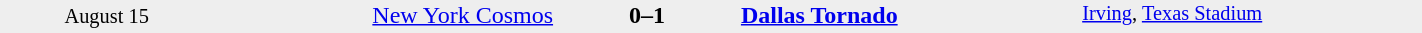<table style="width: 75%; background: #eeeeee;" cellspacing="0">
<tr>
<td style=font-size:85% align=center rowspan=3 width=15%>August 15</td>
<td width=24% align=right><a href='#'>New York Cosmos</a></td>
<td align=center width=13%><strong>0–1</strong></td>
<td width=24%><strong><a href='#'>Dallas Tornado</a></strong></td>
<td style=font-size:85% rowspan=3 valign=top><a href='#'>Irving</a>, <a href='#'>Texas Stadium</a></td>
</tr>
<tr style=font-size:85%>
<td align=right valign=top></td>
<td valign=top></td>
<td align=left valign=top></td>
</tr>
</table>
